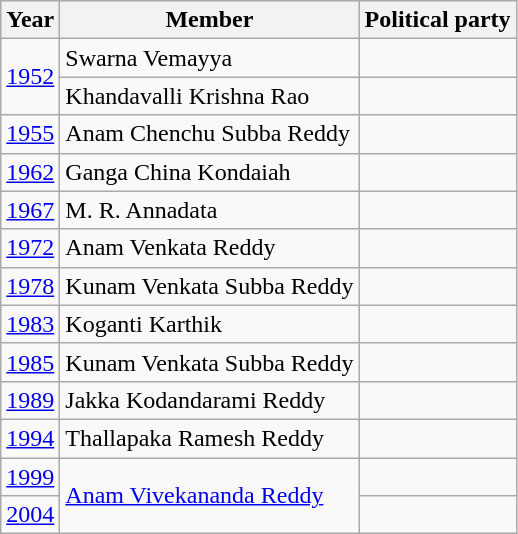<table class="wikitable sortable">
<tr>
<th>Year</th>
<th>Member</th>
<th colspan="2">Political party</th>
</tr>
<tr>
<td rowspan=2><a href='#'>1952</a></td>
<td>Swarna Vemayya</td>
<td></td>
</tr>
<tr>
<td>Khandavalli Krishna Rao</td>
</tr>
<tr>
<td><a href='#'>1955</a></td>
<td>Anam Chenchu Subba Reddy</td>
<td></td>
</tr>
<tr>
<td><a href='#'>1962</a></td>
<td>Ganga China Kondaiah</td>
<td></td>
</tr>
<tr>
<td><a href='#'>1967</a></td>
<td>M. R. Annadata</td>
<td></td>
</tr>
<tr>
<td><a href='#'>1972</a></td>
<td>Anam Venkata Reddy</td>
<td></td>
</tr>
<tr>
<td><a href='#'>1978</a></td>
<td>Kunam Venkata Subba Reddy</td>
</tr>
<tr>
<td><a href='#'>1983</a></td>
<td>Koganti Karthik</td>
<td></td>
</tr>
<tr>
<td><a href='#'>1985</a></td>
<td>Kunam Venkata Subba Reddy</td>
<td></td>
</tr>
<tr>
<td><a href='#'>1989</a></td>
<td>Jakka Kodandarami Reddy</td>
<td></td>
</tr>
<tr>
<td><a href='#'>1994</a></td>
<td>Thallapaka Ramesh Reddy</td>
<td></td>
</tr>
<tr>
<td><a href='#'>1999</a></td>
<td rowspan=2><a href='#'>Anam Vivekananda Reddy</a></td>
<td></td>
</tr>
<tr>
<td><a href='#'>2004</a></td>
</tr>
</table>
